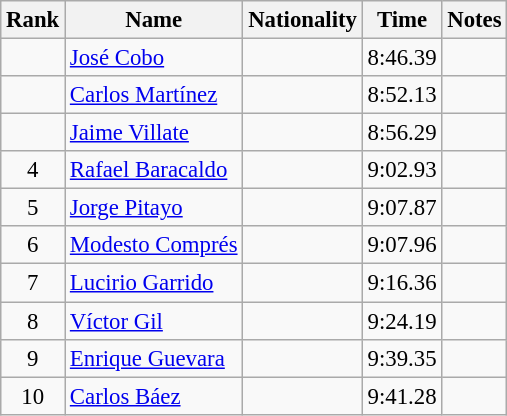<table class="wikitable sortable" style="text-align:center;font-size:95%">
<tr>
<th>Rank</th>
<th>Name</th>
<th>Nationality</th>
<th>Time</th>
<th>Notes</th>
</tr>
<tr>
<td></td>
<td align=left><a href='#'>José Cobo</a></td>
<td align=left></td>
<td>8:46.39</td>
<td></td>
</tr>
<tr>
<td></td>
<td align=left><a href='#'>Carlos Martínez</a></td>
<td align=left></td>
<td>8:52.13</td>
<td></td>
</tr>
<tr>
<td></td>
<td align=left><a href='#'>Jaime Villate</a></td>
<td align=left></td>
<td>8:56.29</td>
<td></td>
</tr>
<tr>
<td>4</td>
<td align=left><a href='#'>Rafael Baracaldo</a></td>
<td align=left></td>
<td>9:02.93</td>
<td></td>
</tr>
<tr>
<td>5</td>
<td align=left><a href='#'>Jorge Pitayo</a></td>
<td align=left></td>
<td>9:07.87</td>
<td></td>
</tr>
<tr>
<td>6</td>
<td align=left><a href='#'>Modesto Comprés</a></td>
<td align=left></td>
<td>9:07.96</td>
<td></td>
</tr>
<tr>
<td>7</td>
<td align=left><a href='#'>Lucirio Garrido</a></td>
<td align=left></td>
<td>9:16.36</td>
<td></td>
</tr>
<tr>
<td>8</td>
<td align=left><a href='#'>Víctor Gil</a></td>
<td align=left></td>
<td>9:24.19</td>
<td></td>
</tr>
<tr>
<td>9</td>
<td align=left><a href='#'>Enrique Guevara</a></td>
<td align=left></td>
<td>9:39.35</td>
<td></td>
</tr>
<tr>
<td>10</td>
<td align=left><a href='#'>Carlos Báez</a></td>
<td align=left></td>
<td>9:41.28</td>
<td></td>
</tr>
</table>
